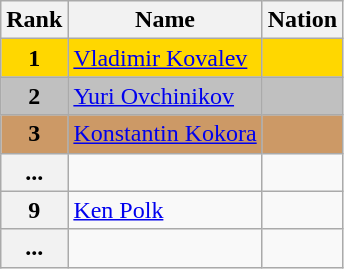<table class="wikitable">
<tr>
<th>Rank</th>
<th>Name</th>
<th>Nation</th>
</tr>
<tr bgcolor="gold">
<td align="center"><strong>1</strong></td>
<td><a href='#'>Vladimir Kovalev</a></td>
<td></td>
</tr>
<tr bgcolor="silver">
<td align="center"><strong>2</strong></td>
<td><a href='#'>Yuri Ovchinikov</a></td>
<td></td>
</tr>
<tr bgcolor="cc9966">
<td align="center"><strong>3</strong></td>
<td><a href='#'>Konstantin Kokora</a></td>
<td></td>
</tr>
<tr>
<th>...</th>
<td></td>
<td></td>
</tr>
<tr>
<th>9</th>
<td><a href='#'>Ken Polk</a></td>
<td></td>
</tr>
<tr>
<th>...</th>
<td></td>
<td></td>
</tr>
</table>
